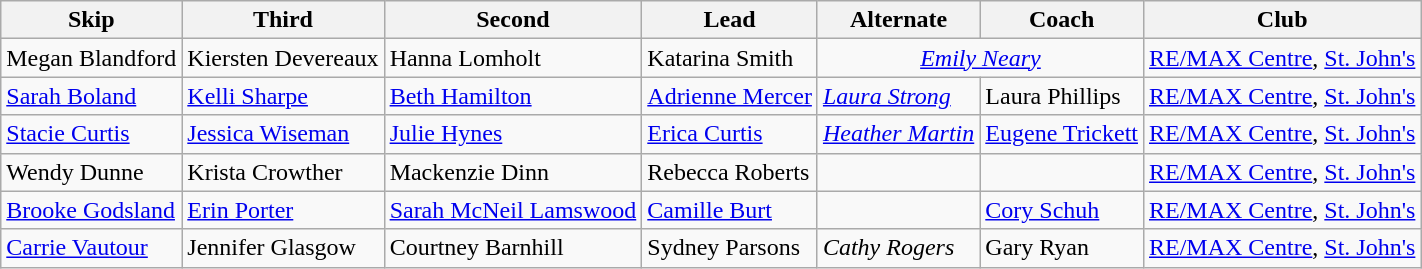<table class="wikitable">
<tr>
<th scope="col">Skip</th>
<th scope="col">Third</th>
<th scope="col">Second</th>
<th scope="col">Lead</th>
<th scope="col">Alternate</th>
<th scope="col">Coach</th>
<th scope="col">Club</th>
</tr>
<tr>
<td>Megan Blandford</td>
<td>Kiersten Devereaux</td>
<td>Hanna Lomholt</td>
<td>Katarina Smith</td>
<td colspan=2 style="text-align:center;"><em><a href='#'>Emily Neary</a></em></td>
<td><a href='#'>RE/MAX Centre</a>, <a href='#'>St. John's</a></td>
</tr>
<tr>
<td><a href='#'>Sarah Boland</a></td>
<td><a href='#'>Kelli Sharpe</a></td>
<td><a href='#'>Beth Hamilton</a></td>
<td><a href='#'>Adrienne Mercer</a></td>
<td><em><a href='#'>Laura Strong</a></em></td>
<td>Laura Phillips</td>
<td><a href='#'>RE/MAX Centre</a>, <a href='#'>St. John's</a></td>
</tr>
<tr>
<td><a href='#'>Stacie Curtis</a></td>
<td><a href='#'>Jessica Wiseman</a></td>
<td><a href='#'>Julie Hynes</a></td>
<td><a href='#'>Erica Curtis</a></td>
<td><em><a href='#'>Heather Martin</a></em></td>
<td><a href='#'>Eugene Trickett</a></td>
<td><a href='#'>RE/MAX Centre</a>, <a href='#'>St. John's</a></td>
</tr>
<tr>
<td>Wendy Dunne</td>
<td>Krista Crowther</td>
<td>Mackenzie Dinn</td>
<td>Rebecca Roberts</td>
<td></td>
<td></td>
<td><a href='#'>RE/MAX Centre</a>, <a href='#'>St. John's</a></td>
</tr>
<tr>
<td><a href='#'>Brooke Godsland</a></td>
<td><a href='#'>Erin Porter</a></td>
<td><a href='#'>Sarah McNeil Lamswood</a></td>
<td><a href='#'>Camille Burt</a></td>
<td></td>
<td><a href='#'>Cory Schuh</a></td>
<td><a href='#'>RE/MAX Centre</a>, <a href='#'>St. John's</a></td>
</tr>
<tr>
<td><a href='#'>Carrie Vautour</a></td>
<td>Jennifer Glasgow</td>
<td>Courtney Barnhill</td>
<td>Sydney Parsons</td>
<td><em>Cathy Rogers</em></td>
<td>Gary Ryan</td>
<td><a href='#'>RE/MAX Centre</a>, <a href='#'>St. John's</a></td>
</tr>
</table>
